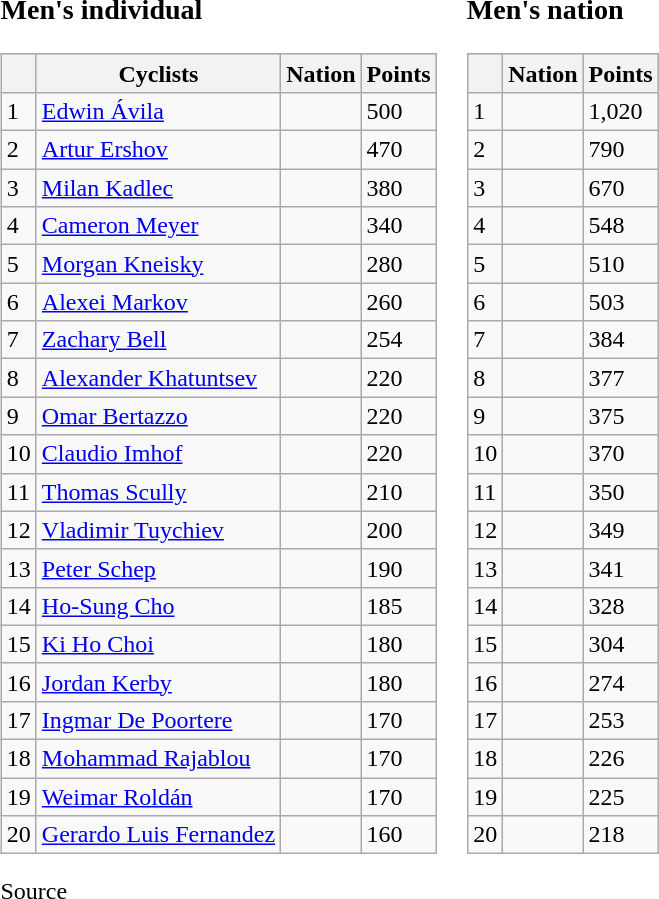<table class="vatop">
<tr valign="top">
<td><br><h3>Men's individual</h3><table class="wikitable sortable">
<tr style=background:#ccccff;>
<th></th>
<th>Cyclists</th>
<th>Nation</th>
<th>Points</th>
</tr>
<tr>
<td>1</td>
<td><a href='#'>Edwin Ávila</a></td>
<td></td>
<td>500</td>
</tr>
<tr>
<td>2</td>
<td><a href='#'>Artur Ershov</a></td>
<td></td>
<td>470</td>
</tr>
<tr>
<td>3</td>
<td><a href='#'>Milan Kadlec</a></td>
<td></td>
<td>380</td>
</tr>
<tr>
<td>4</td>
<td><a href='#'>Cameron Meyer</a></td>
<td></td>
<td>340</td>
</tr>
<tr>
<td>5</td>
<td><a href='#'>Morgan Kneisky</a></td>
<td></td>
<td>280</td>
</tr>
<tr>
<td>6</td>
<td><a href='#'>Alexei Markov</a></td>
<td></td>
<td>260</td>
</tr>
<tr>
<td>7</td>
<td><a href='#'>Zachary Bell</a></td>
<td></td>
<td>254</td>
</tr>
<tr>
<td>8</td>
<td><a href='#'>Alexander Khatuntsev</a></td>
<td></td>
<td>220</td>
</tr>
<tr>
<td>9</td>
<td><a href='#'>Omar Bertazzo</a></td>
<td></td>
<td>220</td>
</tr>
<tr>
<td>10</td>
<td><a href='#'>Claudio Imhof</a></td>
<td></td>
<td>220</td>
</tr>
<tr>
<td>11</td>
<td><a href='#'>Thomas Scully</a></td>
<td></td>
<td>210</td>
</tr>
<tr>
<td>12</td>
<td><a href='#'>Vladimir Tuychiev</a></td>
<td></td>
<td>200</td>
</tr>
<tr>
<td>13</td>
<td><a href='#'>Peter Schep</a></td>
<td></td>
<td>190</td>
</tr>
<tr>
<td>14</td>
<td><a href='#'>Ho-Sung Cho</a></td>
<td></td>
<td>185</td>
</tr>
<tr>
<td>15</td>
<td><a href='#'>Ki Ho Choi</a></td>
<td></td>
<td>180</td>
</tr>
<tr>
<td>16</td>
<td><a href='#'>Jordan Kerby</a></td>
<td></td>
<td>180</td>
</tr>
<tr>
<td>17</td>
<td><a href='#'>Ingmar De Poortere</a></td>
<td></td>
<td>170</td>
</tr>
<tr>
<td>18</td>
<td><a href='#'>Mohammad Rajablou</a></td>
<td></td>
<td>170</td>
</tr>
<tr>
<td>19</td>
<td><a href='#'>Weimar Roldán</a></td>
<td></td>
<td>170</td>
</tr>
<tr>
<td>20</td>
<td><a href='#'>Gerardo Luis Fernandez</a></td>
<td></td>
<td>160</td>
</tr>
</table>
Source</td>
<td><br><h3>Men's nation</h3><table class="wikitable sortable">
<tr style=background:#ccccff;>
<th></th>
<th>Nation</th>
<th>Points</th>
</tr>
<tr>
<td>1</td>
<td></td>
<td>1,020</td>
</tr>
<tr>
<td>2</td>
<td></td>
<td>790</td>
</tr>
<tr>
<td>3</td>
<td></td>
<td>670</td>
</tr>
<tr>
<td>4</td>
<td></td>
<td>548</td>
</tr>
<tr>
<td>5</td>
<td></td>
<td>510</td>
</tr>
<tr>
<td>6</td>
<td></td>
<td>503</td>
</tr>
<tr>
<td>7</td>
<td></td>
<td>384</td>
</tr>
<tr>
<td>8</td>
<td></td>
<td>377</td>
</tr>
<tr>
<td>9</td>
<td></td>
<td>375</td>
</tr>
<tr>
<td>10</td>
<td></td>
<td>370</td>
</tr>
<tr>
<td>11</td>
<td></td>
<td>350</td>
</tr>
<tr>
<td>12</td>
<td></td>
<td>349</td>
</tr>
<tr>
<td>13</td>
<td></td>
<td>341</td>
</tr>
<tr>
<td>14</td>
<td></td>
<td>328</td>
</tr>
<tr>
<td>15</td>
<td></td>
<td>304</td>
</tr>
<tr>
<td>16</td>
<td></td>
<td>274</td>
</tr>
<tr>
<td>17</td>
<td></td>
<td>253</td>
</tr>
<tr>
<td>18</td>
<td></td>
<td>226</td>
</tr>
<tr>
<td>19</td>
<td></td>
<td>225</td>
</tr>
<tr>
<td>20</td>
<td></td>
<td>218</td>
</tr>
</table>
</td>
</tr>
</table>
